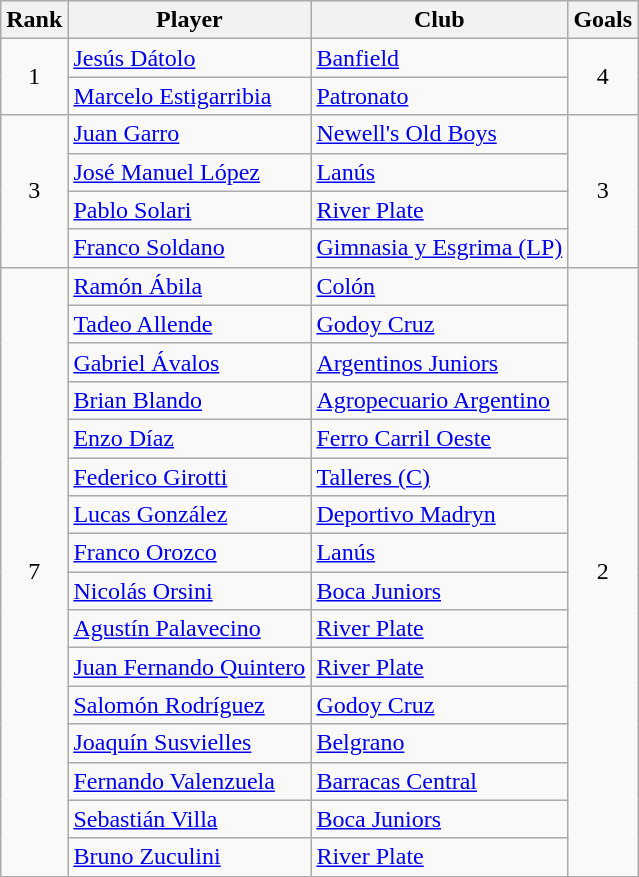<table class=wikitable border=1>
<tr>
<th>Rank</th>
<th>Player</th>
<th>Club</th>
<th>Goals</th>
</tr>
<tr>
<td align=center rowspan=2>1</td>
<td> <a href='#'>Jesús Dátolo</a></td>
<td><a href='#'>Banfield</a></td>
<td align=center rowspan=2>4</td>
</tr>
<tr>
<td> <a href='#'>Marcelo Estigarribia</a></td>
<td><a href='#'>Patronato</a></td>
</tr>
<tr>
<td align=center rowspan=4>3</td>
<td> <a href='#'>Juan Garro</a></td>
<td><a href='#'>Newell's Old Boys</a></td>
<td align=center rowspan=4>3</td>
</tr>
<tr>
<td> <a href='#'>José Manuel López</a></td>
<td><a href='#'>Lanús</a></td>
</tr>
<tr>
<td> <a href='#'>Pablo Solari</a></td>
<td><a href='#'>River Plate</a></td>
</tr>
<tr>
<td> <a href='#'>Franco Soldano</a></td>
<td><a href='#'>Gimnasia y Esgrima (LP)</a></td>
</tr>
<tr>
<td align=center rowspan=16>7</td>
<td> <a href='#'>Ramón Ábila</a></td>
<td><a href='#'>Colón</a></td>
<td align=center rowspan=16>2</td>
</tr>
<tr>
<td> <a href='#'>Tadeo Allende</a></td>
<td><a href='#'>Godoy Cruz</a></td>
</tr>
<tr>
<td> <a href='#'>Gabriel Ávalos</a></td>
<td><a href='#'>Argentinos Juniors</a></td>
</tr>
<tr>
<td> <a href='#'>Brian Blando</a></td>
<td><a href='#'>Agropecuario Argentino</a></td>
</tr>
<tr>
<td> <a href='#'>Enzo Díaz</a></td>
<td><a href='#'>Ferro Carril Oeste</a></td>
</tr>
<tr>
<td> <a href='#'>Federico Girotti</a></td>
<td><a href='#'>Talleres (C)</a></td>
</tr>
<tr>
<td> <a href='#'>Lucas González</a></td>
<td><a href='#'>Deportivo Madryn</a></td>
</tr>
<tr>
<td> <a href='#'>Franco Orozco</a></td>
<td><a href='#'>Lanús</a></td>
</tr>
<tr>
<td> <a href='#'>Nicolás Orsini</a></td>
<td><a href='#'>Boca Juniors</a></td>
</tr>
<tr>
<td> <a href='#'>Agustín Palavecino</a></td>
<td><a href='#'>River Plate</a></td>
</tr>
<tr>
<td> <a href='#'>Juan Fernando Quintero</a></td>
<td><a href='#'>River Plate</a></td>
</tr>
<tr>
<td> <a href='#'>Salomón Rodríguez</a></td>
<td><a href='#'>Godoy Cruz</a></td>
</tr>
<tr>
<td> <a href='#'>Joaquín Susvielles</a></td>
<td><a href='#'>Belgrano</a></td>
</tr>
<tr>
<td> <a href='#'>Fernando Valenzuela</a></td>
<td><a href='#'>Barracas Central</a></td>
</tr>
<tr>
<td> <a href='#'>Sebastián Villa</a></td>
<td><a href='#'>Boca Juniors</a></td>
</tr>
<tr>
<td> <a href='#'>Bruno Zuculini</a></td>
<td><a href='#'>River Plate</a></td>
</tr>
</table>
